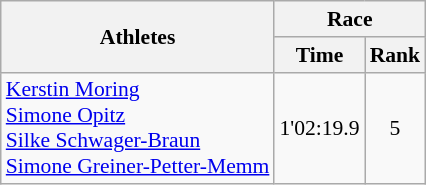<table class="wikitable" border="1" style="font-size:90%">
<tr>
<th rowspan=2>Athletes</th>
<th colspan=2>Race</th>
</tr>
<tr>
<th>Time</th>
<th>Rank</th>
</tr>
<tr>
<td><a href='#'>Kerstin Moring</a><br><a href='#'>Simone Opitz</a><br><a href='#'>Silke Schwager-Braun</a><br><a href='#'>Simone Greiner-Petter-Memm</a></td>
<td align=center>1'02:19.9</td>
<td align=center>5</td>
</tr>
</table>
